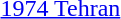<table>
<tr>
<td><a href='#'>1974 Tehran</a></td>
<td></td>
<td></td>
<td></td>
</tr>
</table>
